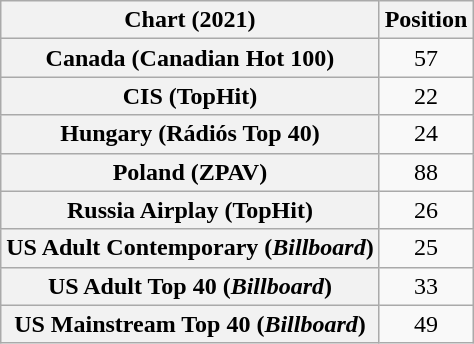<table class="wikitable sortable plainrowheaders" style="text-align:center">
<tr>
<th scope="col">Chart (2021)</th>
<th scope="col">Position</th>
</tr>
<tr>
<th scope="row">Canada (Canadian Hot 100)</th>
<td>57</td>
</tr>
<tr>
<th scope="row">CIS (TopHit)</th>
<td>22</td>
</tr>
<tr>
<th scope="row">Hungary (Rádiós Top 40)</th>
<td>24</td>
</tr>
<tr>
<th scope="row">Poland (ZPAV)</th>
<td>88</td>
</tr>
<tr>
<th scope="row">Russia Airplay (TopHit)</th>
<td>26</td>
</tr>
<tr>
<th scope="row">US Adult Contemporary (<em>Billboard</em>)</th>
<td>25</td>
</tr>
<tr>
<th scope="row">US Adult Top 40 (<em>Billboard</em>)</th>
<td>33</td>
</tr>
<tr>
<th scope="row">US Mainstream Top 40 (<em>Billboard</em>)</th>
<td>49</td>
</tr>
</table>
